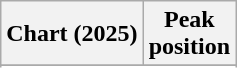<table class="wikitable sortable plainrowheaders" style="text-align:center">
<tr>
<th scope="col">Chart (2025)</th>
<th scope="col">Peak<br>position</th>
</tr>
<tr>
</tr>
<tr>
</tr>
<tr>
</tr>
<tr>
</tr>
<tr>
</tr>
<tr>
</tr>
<tr>
</tr>
</table>
